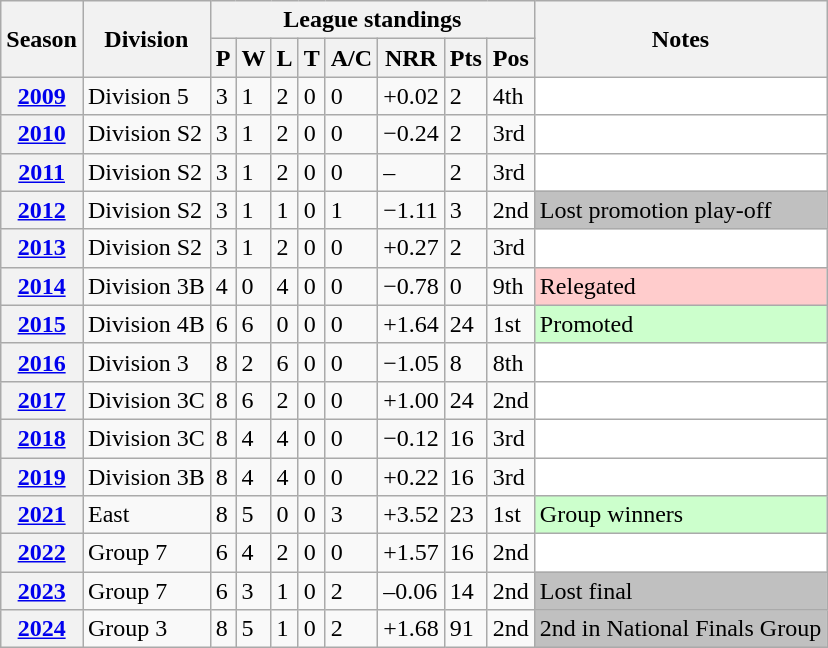<table class="wikitable sortable">
<tr>
<th scope="col" rowspan="2">Season</th>
<th scope="col" rowspan="2">Division</th>
<th scope="col" colspan="8">League standings</th>
<th scope="col" rowspan="2">Notes</th>
</tr>
<tr>
<th scope="col">P</th>
<th scope="col">W</th>
<th scope="col">L</th>
<th scope="col">T</th>
<th scope="col">A/C</th>
<th scope="col">NRR</th>
<th scope="col">Pts</th>
<th scope="col">Pos</th>
</tr>
<tr>
<th scope="row"><a href='#'>2009</a></th>
<td>Division 5</td>
<td>3</td>
<td>1</td>
<td>2</td>
<td>0</td>
<td>0</td>
<td>+0.02</td>
<td>2</td>
<td>4th</td>
<td style="background: white;"></td>
</tr>
<tr>
<th scope="row"><a href='#'>2010</a></th>
<td>Division S2</td>
<td>3</td>
<td>1</td>
<td>2</td>
<td>0</td>
<td>0</td>
<td>−0.24</td>
<td>2</td>
<td>3rd</td>
<td style="background: white;"></td>
</tr>
<tr>
<th scope="row"><a href='#'>2011</a></th>
<td>Division S2</td>
<td>3</td>
<td>1</td>
<td>2</td>
<td>0</td>
<td>0</td>
<td>–</td>
<td>2</td>
<td>3rd</td>
<td style="background: white;"></td>
</tr>
<tr>
<th scope="row"><a href='#'>2012</a></th>
<td>Division S2</td>
<td>3</td>
<td>1</td>
<td>1</td>
<td>0</td>
<td>1</td>
<td>−1.11</td>
<td>3</td>
<td>2nd</td>
<td style="background: silver;">Lost promotion play-off</td>
</tr>
<tr>
<th scope="row"><a href='#'>2013</a></th>
<td>Division S2</td>
<td>3</td>
<td>1</td>
<td>2</td>
<td>0</td>
<td>0</td>
<td>+0.27</td>
<td>2</td>
<td>3rd</td>
<td style="background: white;"></td>
</tr>
<tr>
<th scope="row"><a href='#'>2014</a></th>
<td>Division 3B</td>
<td>4</td>
<td>0</td>
<td>4</td>
<td>0</td>
<td>0</td>
<td>−0.78</td>
<td>0</td>
<td>9th</td>
<td style="background: #ffcccc;">Relegated</td>
</tr>
<tr>
<th scope="row"><a href='#'>2015</a></th>
<td>Division 4B</td>
<td>6</td>
<td>6</td>
<td>0</td>
<td>0</td>
<td>0</td>
<td>+1.64</td>
<td>24</td>
<td>1st</td>
<td style="background: #cfc;">Promoted</td>
</tr>
<tr>
<th scope="row"><a href='#'>2016</a></th>
<td>Division 3</td>
<td>8</td>
<td>2</td>
<td>6</td>
<td>0</td>
<td>0</td>
<td>−1.05</td>
<td>8</td>
<td>8th</td>
<td style="background: white;"></td>
</tr>
<tr>
<th scope="row"><a href='#'>2017</a></th>
<td>Division 3C</td>
<td>8</td>
<td>6</td>
<td>2</td>
<td>0</td>
<td>0</td>
<td>+1.00</td>
<td>24</td>
<td>2nd</td>
<td style="background: white;"></td>
</tr>
<tr>
<th scope="row"><a href='#'>2018</a></th>
<td>Division 3C</td>
<td>8</td>
<td>4</td>
<td>4</td>
<td>0</td>
<td>0</td>
<td>−0.12</td>
<td>16</td>
<td>3rd</td>
<td style="background: white;"></td>
</tr>
<tr>
<th scope="row"><a href='#'>2019</a></th>
<td>Division 3B</td>
<td>8</td>
<td>4</td>
<td>4</td>
<td>0</td>
<td>0</td>
<td>+0.22</td>
<td>16</td>
<td>3rd</td>
<td style="background: white;"></td>
</tr>
<tr>
<th scope="row"><a href='#'>2021</a></th>
<td>East</td>
<td>8</td>
<td>5</td>
<td>0</td>
<td>0</td>
<td>3</td>
<td>+3.52</td>
<td>23</td>
<td>1st</td>
<td style="background: #cfc;">Group winners</td>
</tr>
<tr>
<th scope="row"><a href='#'>2022</a></th>
<td>Group 7</td>
<td>6</td>
<td>4</td>
<td>2</td>
<td>0</td>
<td>0</td>
<td>+1.57</td>
<td>16</td>
<td>2nd</td>
<td style="background: white;"></td>
</tr>
<tr>
<th scope="row"><a href='#'>2023</a></th>
<td>Group 7</td>
<td>6</td>
<td>3</td>
<td>1</td>
<td>0</td>
<td>2</td>
<td>–0.06</td>
<td>14</td>
<td>2nd</td>
<td style="background: silver;">Lost final</td>
</tr>
<tr>
<th scope="row"><a href='#'>2024</a></th>
<td>Group 3</td>
<td>8</td>
<td>5</td>
<td>1</td>
<td>0</td>
<td>2</td>
<td>+1.68</td>
<td>91</td>
<td>2nd</td>
<td style="background: silver;">2nd in National Finals Group</td>
</tr>
</table>
